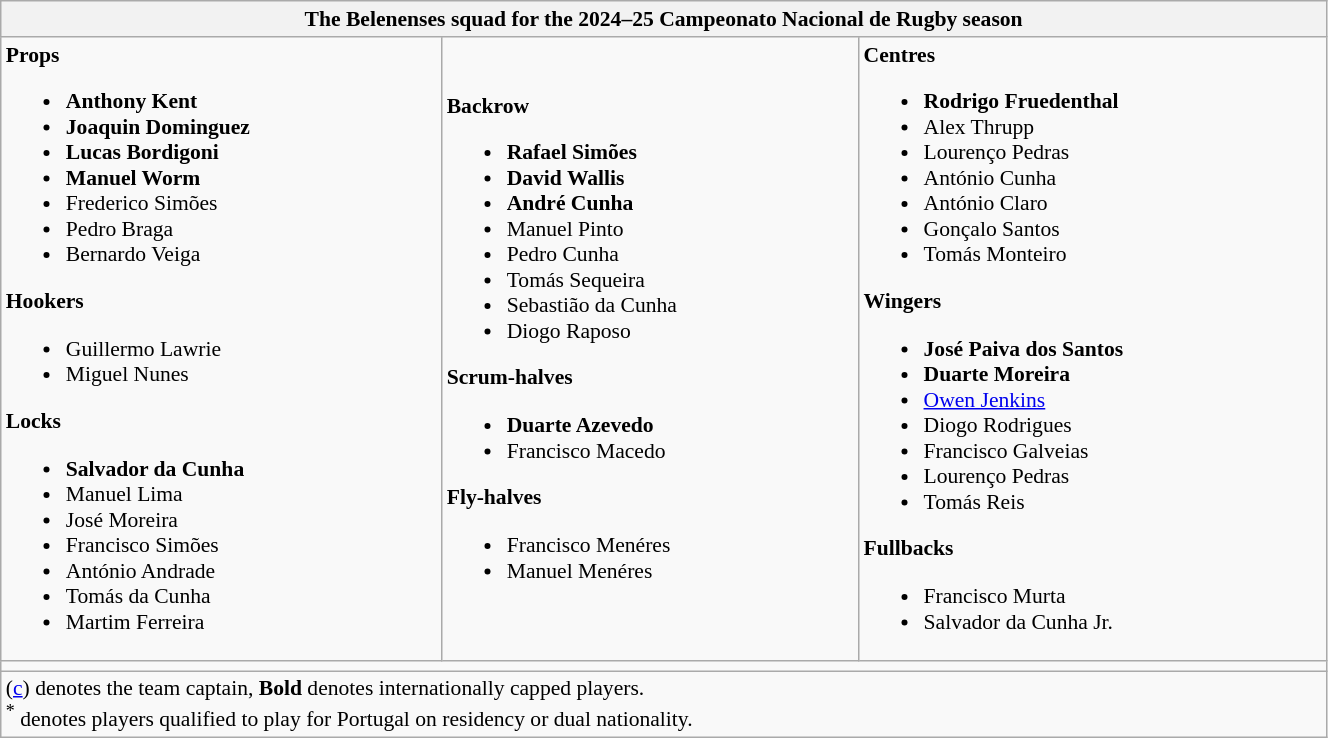<table class="wikitable" style="text-align:left; font-size:90%; width:70%">
<tr>
<th colspan="3">The <strong>Belenenses</strong> squad for the 2024–25 Campeonato Nacional de Rugby season</th>
</tr>
<tr>
<td><strong>Props</strong><br><ul><li> <strong>Anthony Kent</strong></li><li> <strong>Joaquin Dominguez</strong></li><li> <strong>Lucas Bordigoni</strong></li><li> <strong>Manuel Worm</strong></li><li> Frederico Simões</li><li> Pedro Braga</li><li> Bernardo Veiga</li></ul><strong>Hookers</strong><ul><li> Guillermo Lawrie</li><li> Miguel Nunes</li></ul><strong>Locks</strong><ul><li> <strong>Salvador da Cunha</strong></li><li> Manuel Lima</li><li> José Moreira</li><li> Francisco Simões</li><li> António Andrade</li><li> Tomás da Cunha</li><li> Martim Ferreira</li></ul></td>
<td><strong>Backrow</strong><br><ul><li> <strong>Rafael Simões</strong></li><li> <strong>David Wallis</strong></li><li> <strong>André Cunha</strong></li><li> Manuel Pinto</li><li> Pedro Cunha</li><li> Tomás Sequeira</li><li> Sebastião da Cunha</li><li> Diogo Raposo</li></ul><strong>Scrum-halves</strong><ul><li> <strong>Duarte Azevedo</strong></li><li> Francisco Macedo</li></ul><strong>Fly-halves</strong><ul><li> Francisco Menéres</li><li> Manuel Menéres</li></ul></td>
<td><strong>Centres</strong><br><ul><li> <strong>Rodrigo Fruedenthal</strong></li><li> Alex Thrupp</li><li> Lourenço Pedras</li><li> António Cunha</li><li> António Claro</li><li> Gonçalo Santos</li><li> Tomás Monteiro</li></ul><strong>Wingers</strong><ul><li> <strong>José Paiva dos Santos</strong></li><li> <strong>Duarte Moreira</strong></li><li> <a href='#'>Owen Jenkins</a></li><li> Diogo Rodrigues</li><li> Francisco Galveias</li><li> Lourenço Pedras</li><li> Tomás Reis</li></ul><strong>Fullbacks</strong><ul><li> Francisco Murta</li><li> Salvador da Cunha Jr.</li></ul></td>
</tr>
<tr>
<td colspan="3"></td>
</tr>
<tr>
<td colspan="3">(<a href='#'>c</a>) denotes the team captain, <strong>Bold</strong> denotes internationally capped players.<br><sup>*</sup> denotes players qualified to play for Portugal on residency or dual nationality.
</td>
</tr>
</table>
